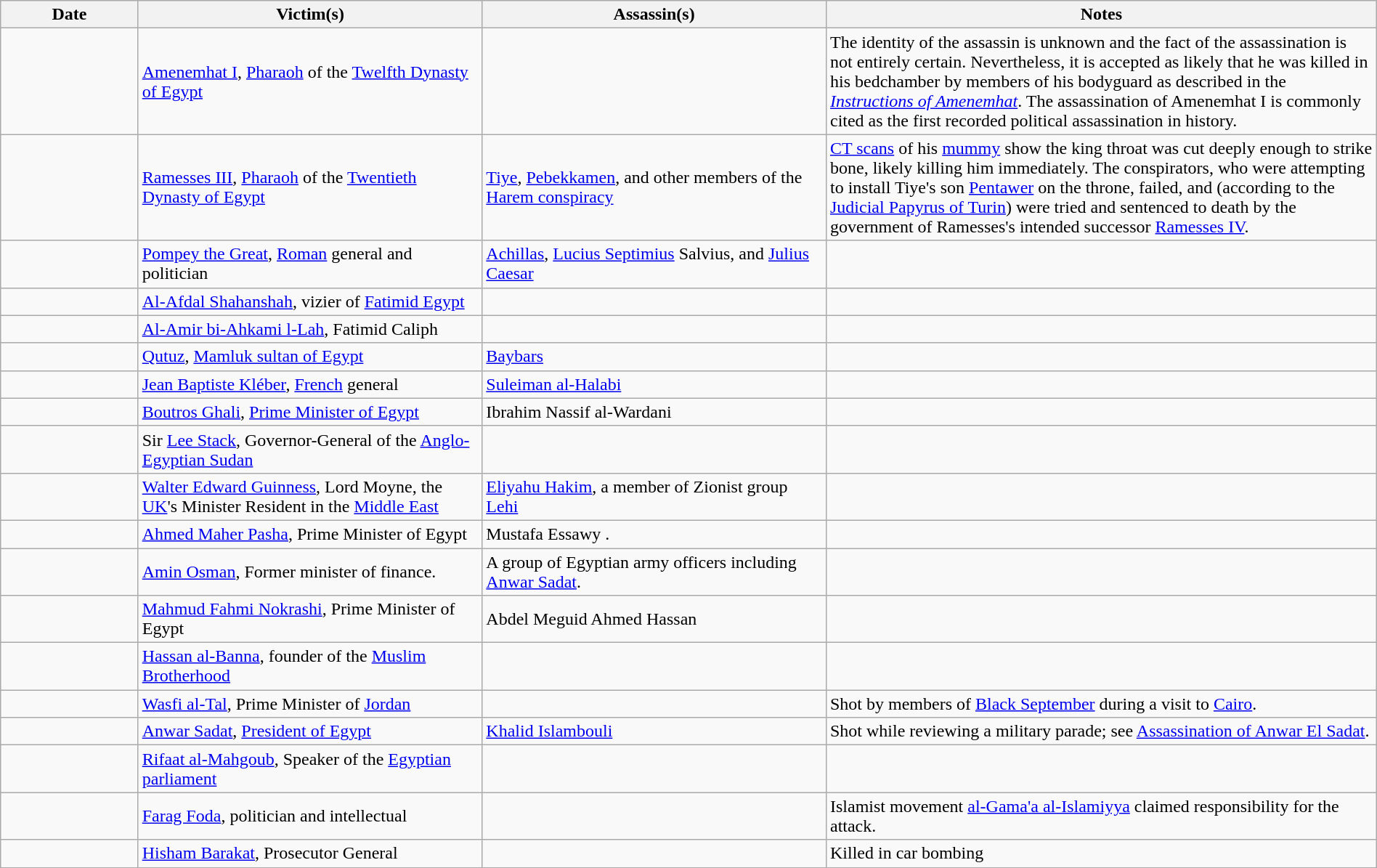<table class="wikitable sortable" style="width:100%">
<tr>
<th style="width:10%">Date</th>
<th style="width:25%">Victim(s)</th>
<th style="width:25%">Assassin(s)</th>
<th style="width:40%">Notes</th>
</tr>
<tr>
<td></td>
<td><a href='#'>Amenemhat I</a>, <a href='#'>Pharaoh</a> of the <a href='#'>Twelfth Dynasty of Egypt</a></td>
<td></td>
<td>The identity of the assassin is unknown and the fact of the assassination is not entirely certain. Nevertheless, it is accepted as likely that he was killed in his bedchamber by members of his bodyguard as described in the <em><a href='#'>Instructions of Amenemhat</a></em>. The assassination of Amenemhat I is commonly cited as the first recorded political assassination in history.</td>
</tr>
<tr>
<td></td>
<td><a href='#'>Ramesses III</a>, <a href='#'>Pharaoh</a> of the <a href='#'>Twentieth Dynasty of Egypt</a></td>
<td><a href='#'>Tiye</a>, <a href='#'>Pebekkamen</a>, and other members of the <a href='#'>Harem conspiracy</a></td>
<td><a href='#'>CT scans</a> of his <a href='#'>mummy</a> show the king throat was cut deeply enough to strike bone, likely killing him immediately. The conspirators, who were attempting to install Tiye's son <a href='#'>Pentawer</a> on the throne, failed, and (according to the <a href='#'>Judicial Papyrus of Turin</a>) were tried and sentenced to death by the government of Ramesses's intended successor <a href='#'>Ramesses IV</a>.</td>
</tr>
<tr>
<td></td>
<td><a href='#'>Pompey the Great</a>, <a href='#'>Roman</a> general and politician</td>
<td><a href='#'>Achillas</a>, <a href='#'>Lucius Septimius</a>  Salvius, and <a href='#'>Julius Caesar</a></td>
<td></td>
</tr>
<tr>
<td></td>
<td><a href='#'>Al-Afdal Shahanshah</a>, vizier of <a href='#'>Fatimid Egypt</a></td>
<td></td>
<td></td>
</tr>
<tr>
<td></td>
<td><a href='#'>Al-Amir bi-Ahkami l-Lah</a>, Fatimid Caliph</td>
<td></td>
<td></td>
</tr>
<tr>
<td></td>
<td><a href='#'>Qutuz</a>, <a href='#'>Mamluk sultan of Egypt</a></td>
<td><a href='#'>Baybars</a></td>
<td></td>
</tr>
<tr>
<td></td>
<td><a href='#'>Jean Baptiste Kléber</a>, <a href='#'>French</a> general</td>
<td><a href='#'>Suleiman al-Halabi</a></td>
<td></td>
</tr>
<tr>
<td></td>
<td><a href='#'>Boutros Ghali</a>, <a href='#'>Prime Minister of Egypt</a></td>
<td>Ibrahim Nassif al-Wardani</td>
<td></td>
</tr>
<tr>
<td></td>
<td>Sir <a href='#'>Lee Stack</a>, Governor-General of the <a href='#'>Anglo-Egyptian Sudan</a></td>
<td></td>
<td></td>
</tr>
<tr>
<td></td>
<td><a href='#'>Walter Edward Guinness</a>, Lord Moyne, the <a href='#'>UK</a>'s Minister Resident in the <a href='#'>Middle East</a></td>
<td><a href='#'>Eliyahu Hakim</a>, a member of Zionist group <a href='#'>Lehi</a></td>
<td></td>
</tr>
<tr>
<td></td>
<td><a href='#'>Ahmed Maher Pasha</a>, Prime Minister of Egypt</td>
<td>Mustafa Essawy  .</td>
<td></td>
</tr>
<tr>
<td></td>
<td><a href='#'>Amin Osman</a>, Former minister of finance.</td>
<td>A group of Egyptian army officers including <a href='#'>Anwar Sadat</a>.</td>
<td></td>
</tr>
<tr>
<td></td>
<td><a href='#'>Mahmud Fahmi Nokrashi</a>, Prime Minister of Egypt</td>
<td>Abdel Meguid Ahmed Hassan</td>
<td></td>
</tr>
<tr>
<td></td>
<td><a href='#'>Hassan al-Banna</a>, founder of the <a href='#'>Muslim Brotherhood</a></td>
<td></td>
<td></td>
</tr>
<tr>
<td></td>
<td><a href='#'>Wasfi al-Tal</a>, Prime Minister of <a href='#'>Jordan</a></td>
<td></td>
<td>Shot by members of <a href='#'>Black September</a> during a visit to <a href='#'>Cairo</a>.</td>
</tr>
<tr>
<td></td>
<td><a href='#'>Anwar Sadat</a>, <a href='#'>President of Egypt</a></td>
<td><a href='#'>Khalid Islambouli</a></td>
<td>Shot while reviewing a military parade; see <a href='#'>Assassination of Anwar El Sadat</a>.</td>
</tr>
<tr>
<td></td>
<td><a href='#'>Rifaat al-Mahgoub</a>, Speaker of the <a href='#'>Egyptian parliament</a></td>
<td></td>
<td></td>
</tr>
<tr>
<td></td>
<td><a href='#'>Farag Foda</a>, politician and intellectual</td>
<td></td>
<td>Islamist movement <a href='#'>al-Gama'a al-Islamiyya</a> claimed responsibility for the attack.</td>
</tr>
<tr>
<td></td>
<td><a href='#'>Hisham Barakat</a>, Prosecutor General</td>
<td></td>
<td>Killed in car bombing</td>
</tr>
</table>
